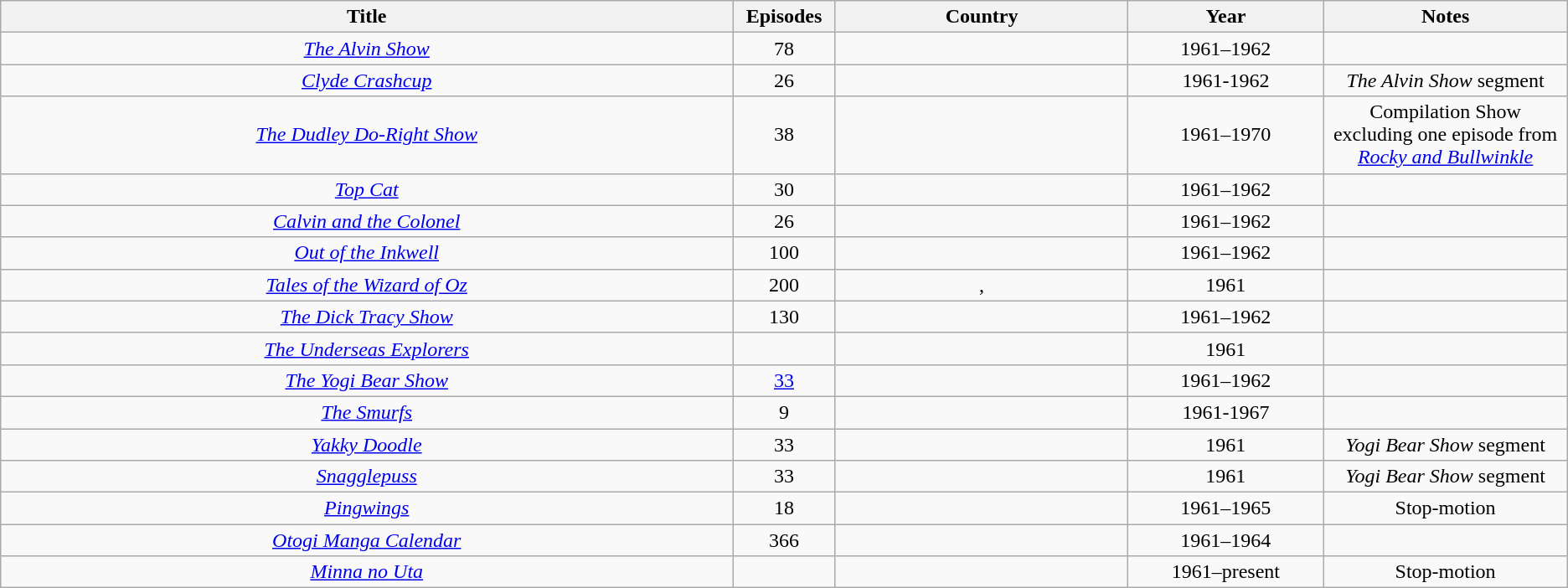<table class="wikitable sortable" style="text-align:center;">
<tr>
<th width=30%>Title</th>
<th width=2%>Episodes</th>
<th width=12%>Country</th>
<th width=8%>Year</th>
<th width=10%>Notes</th>
</tr>
<tr>
<td><em><a href='#'>The Alvin Show</a></em></td>
<td>78</td>
<td></td>
<td>1961–1962</td>
</tr>
<tr>
<td><em><a href='#'>Clyde Crashcup</a></em></td>
<td>26</td>
<td></td>
<td>1961-1962</td>
<td><em>The Alvin Show</em> segment</td>
</tr>
<tr>
<td><em><a href='#'>The Dudley Do-Right Show</a></em></td>
<td>38</td>
<td></td>
<td>1961–1970</td>
<td>Compilation Show excluding one episode from <em><a href='#'>Rocky and Bullwinkle</a></em></td>
</tr>
<tr>
<td><em><a href='#'>Top Cat</a></em></td>
<td>30</td>
<td></td>
<td>1961–1962</td>
<td></td>
</tr>
<tr>
<td><em><a href='#'>Calvin and the Colonel</a></em></td>
<td>26</td>
<td></td>
<td>1961–1962</td>
<td></td>
</tr>
<tr>
<td><em><a href='#'>Out of the Inkwell</a></em></td>
<td>100</td>
<td></td>
<td>1961–1962</td>
<td></td>
</tr>
<tr>
<td><em><a href='#'>Tales of the Wizard of Oz</a></em></td>
<td>200</td>
<td>, </td>
<td>1961</td>
<td></td>
</tr>
<tr>
<td><em><a href='#'>The Dick Tracy Show</a></em></td>
<td>130</td>
<td></td>
<td>1961–1962</td>
<td></td>
</tr>
<tr>
<td><em><a href='#'>The Underseas Explorers</a></em></td>
<td></td>
<td></td>
<td>1961</td>
<td></td>
</tr>
<tr>
<td><em><a href='#'>The Yogi Bear Show</a></em></td>
<td><a href='#'>33</a></td>
<td></td>
<td>1961–1962</td>
<td></td>
</tr>
<tr>
<td><em><a href='#'>The Smurfs</a></em></td>
<td>9</td>
<td></td>
<td>1961-1967</td>
<td></td>
</tr>
<tr>
<td><em><a href='#'>Yakky Doodle</a></em></td>
<td>33</td>
<td></td>
<td>1961</td>
<td><em>Yogi Bear Show</em> segment</td>
</tr>
<tr>
<td><em><a href='#'>Snagglepuss</a></em></td>
<td>33</td>
<td></td>
<td>1961</td>
<td><em>Yogi Bear Show</em> segment</td>
</tr>
<tr>
<td><em><a href='#'>Pingwings</a></em></td>
<td>18</td>
<td></td>
<td>1961–1965</td>
<td>Stop-motion</td>
</tr>
<tr>
<td><em><a href='#'>Otogi Manga Calendar</a></em></td>
<td>366</td>
<td></td>
<td>1961–1964</td>
<td></td>
</tr>
<tr>
<td><em><a href='#'>Minna no Uta</a></em></td>
<td></td>
<td></td>
<td>1961–present</td>
<td>Stop-motion</td>
</tr>
</table>
